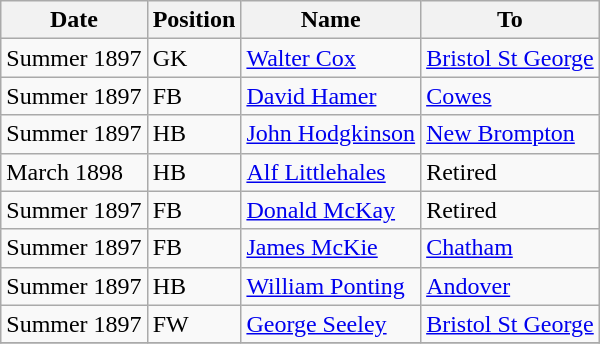<table class="wikitable">
<tr>
<th>Date</th>
<th>Position</th>
<th>Name</th>
<th>To</th>
</tr>
<tr>
<td>Summer 1897</td>
<td>GK</td>
<td><a href='#'>Walter Cox</a></td>
<td><a href='#'>Bristol St George</a></td>
</tr>
<tr>
<td>Summer 1897</td>
<td>FB</td>
<td><a href='#'>David Hamer</a></td>
<td><a href='#'>Cowes</a></td>
</tr>
<tr>
<td>Summer 1897</td>
<td>HB</td>
<td><a href='#'>John Hodgkinson</a></td>
<td><a href='#'>New Brompton</a></td>
</tr>
<tr>
<td>March 1898</td>
<td>HB</td>
<td><a href='#'>Alf Littlehales</a></td>
<td>Retired</td>
</tr>
<tr>
<td>Summer 1897</td>
<td>FB</td>
<td><a href='#'>Donald McKay</a></td>
<td>Retired</td>
</tr>
<tr>
<td>Summer 1897</td>
<td>FB</td>
<td><a href='#'>James McKie</a></td>
<td><a href='#'>Chatham</a></td>
</tr>
<tr>
<td>Summer 1897</td>
<td>HB</td>
<td><a href='#'>William Ponting</a></td>
<td><a href='#'>Andover</a></td>
</tr>
<tr>
<td>Summer 1897</td>
<td>FW</td>
<td><a href='#'>George Seeley</a></td>
<td><a href='#'>Bristol St George</a></td>
</tr>
<tr>
</tr>
</table>
